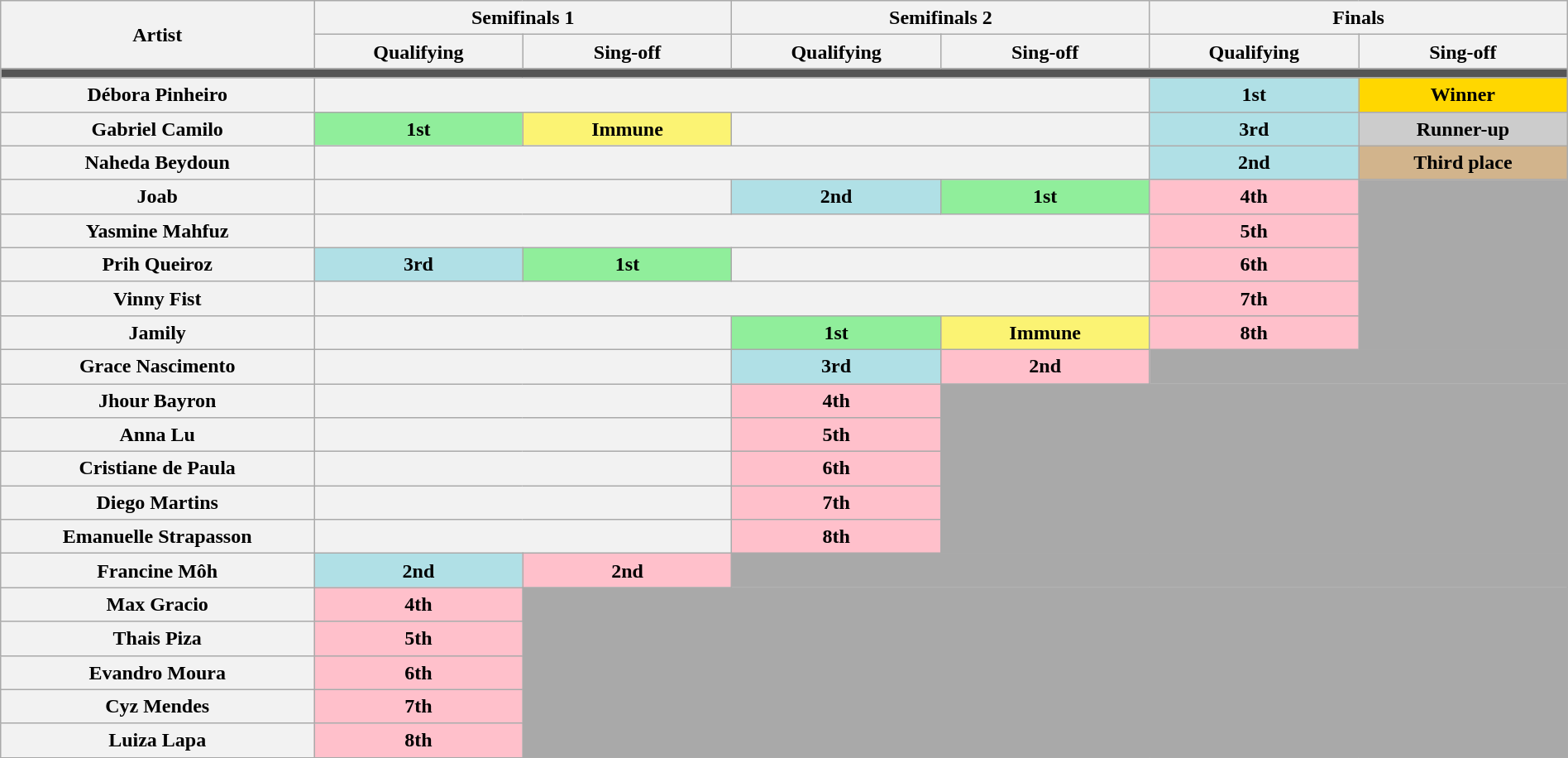<table class="wikitable" style="margin:1em auto; text-align:center; line-height:20px; width:100%">
<tr>
<th scope="col" width="15%" rowspan=2>Artist</th>
<th scope="col" width="20%" colspan=2>Semifinals 1</th>
<th scope="col" width="20%" colspan=2>Semifinals 2</th>
<th scope="col" width="20%" colspan=2>Finals</th>
</tr>
<tr>
<th scope="col" width="10%">Qualifying</th>
<th scope="col" width="10%">Sing-off</th>
<th scope="col" width="10%">Qualifying</th>
<th scope="col" width="10%">Sing-off</th>
<th scope="col" width="10%">Qualifying</th>
<th scope="col" width="10%">Sing-off</th>
</tr>
<tr>
<td colspan=7 bgcolor=555555></td>
</tr>
<tr>
<th>Débora Pinheiro</th>
<th colspan=4></th>
<td bgcolor=B0E0E6><strong>1st</strong><br></td>
<td bgcolor=FFD700><strong>Winner</strong><br></td>
</tr>
<tr>
<th>Gabriel Camilo</th>
<td bgcolor=90EE9B><strong>1st</strong><br></td>
<td bgcolor=FBF373><strong>Immune</strong></td>
<th colspan=2></th>
<td bgcolor=B0E0E6><strong>3rd</strong><br></td>
<td bgcolor=CCCCCC><strong>Runner-up</strong><br></td>
</tr>
<tr>
<th>Naheda Beydoun</th>
<th colspan=4></th>
<td bgcolor=B0E0E6><strong>2nd</strong><br></td>
<td bgcolor=D2B48C><strong>Third place</strong><br></td>
</tr>
<tr>
<th>Joab</th>
<th colspan=2></th>
<td bgcolor=B0E0E6><strong>2nd</strong><br></td>
<td bgcolor=90EE9B><strong>1st</strong><br></td>
<td bgcolor=FFC0CB><strong>4th</strong><br></td>
<td bgcolor=A9A9A9 rowspan=5></td>
</tr>
<tr>
<th>Yasmine Mahfuz</th>
<th colspan=4></th>
<td bgcolor=FFC0CB><strong>5th</strong><br></td>
</tr>
<tr>
<th>Prih Queiroz</th>
<td bgcolor=B0E0E6><strong>3rd</strong><br></td>
<td bgcolor=90EE9B><strong>1st</strong><br></td>
<th colspan=2></th>
<td bgcolor=FFC0CB><strong>6th</strong><br></td>
</tr>
<tr>
<th>Vinny Fist</th>
<th colspan=4></th>
<td bgcolor=FFC0CB><strong>7th</strong><br></td>
</tr>
<tr>
<th>Jamily</th>
<th colspan=2></th>
<td bgcolor=90EE9B><strong>1st</strong><br></td>
<td bgcolor=FBF373><strong>Immune</strong></td>
<td bgcolor=FFC0CB><strong>8th</strong><br></td>
</tr>
<tr>
<th>Grace Nascimento</th>
<th colspan=2></th>
<td bgcolor=B0E0E6><strong>3rd</strong><br></td>
<td bgcolor=FFC0CB><strong>2nd</strong><br></td>
<td bgcolor=A9A9A9 rowspan=1 colspan=2></td>
</tr>
<tr>
<th>Jhour Bayron</th>
<th colspan=2></th>
<td bgcolor=FFC0CB><strong>4th</strong><br></td>
<td bgcolor=A9A9A9 rowspan=5 colspan=3></td>
</tr>
<tr>
<th>Anna Lu</th>
<th colspan=2></th>
<td bgcolor=FFC0CB><strong>5th</strong><br></td>
</tr>
<tr>
<th>Cristiane de Paula</th>
<th colspan=2></th>
<td bgcolor=FFC0CB><strong>6th</strong><br></td>
</tr>
<tr>
<th>Diego Martins</th>
<th colspan=2></th>
<td bgcolor=FFC0CB><strong>7th</strong><br></td>
</tr>
<tr>
<th>Emanuelle Strapasson</th>
<th colspan=2></th>
<td bgcolor=FFC0CB><strong>8th</strong><br></td>
</tr>
<tr>
<th>Francine Môh</th>
<td bgcolor=B0E0E6><strong>2nd</strong><br></td>
<td bgcolor=FFC0CB><strong>2nd</strong><br></td>
<td bgcolor=A9A9A9 rowspan=1 colspan=4></td>
</tr>
<tr>
<th>Max Gracio</th>
<td bgcolor=FFC0CB><strong>4th</strong><br></td>
<td bgcolor=A9A9A9 rowspan=5 colspan=5></td>
</tr>
<tr>
<th>Thais Piza</th>
<td bgcolor=FFC0CB><strong>5th</strong><br></td>
</tr>
<tr>
<th>Evandro Moura</th>
<td bgcolor=FFC0CB><strong>6th</strong><br></td>
</tr>
<tr>
<th>Cyz Mendes</th>
<td bgcolor=FFC0CB><strong>7th</strong><br></td>
</tr>
<tr>
<th>Luiza Lapa</th>
<td bgcolor=FFC0CB><strong>8th</strong><br></td>
</tr>
<tr>
</tr>
</table>
